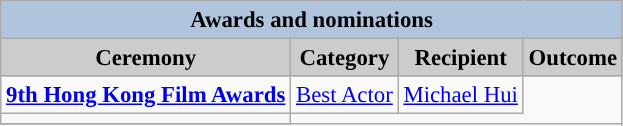<table class="wikitable" style="font-size:95%;" ;>
<tr style="background:#ccc; text-align:center;">
<th colspan="4" style="background: LightSteelBlue;">Awards and nominations</th>
</tr>
<tr style="background:#ccc; text-align:center;">
<th style="background:#ccc">Ceremony</th>
<th style="background:#ccc">Category</th>
<th style="background:#ccc">Recipient</th>
<th rowspan="2" style="background:#ccc">Outcome</th>
</tr>
<tr>
<td rowspan="2"><strong><a href='#'>9th Hong Kong Film Awards</a></strong></td>
<td rowspan="2"><a href='#'>Best Actor</a></td>
<td rowspan="2"><a href='#'>Michael Hui</a></td>
</tr>
<tr>
</tr>
<tr>
<td></td>
</tr>
<tr>
</tr>
</table>
